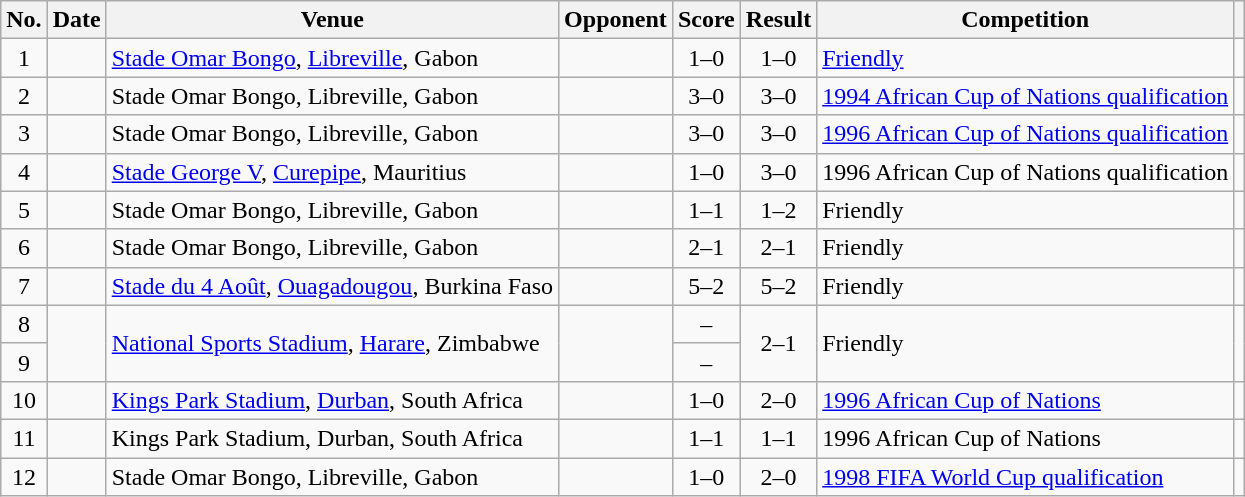<table class="wikitable sortable">
<tr>
<th scope="col">No.</th>
<th scope="col">Date</th>
<th scope="col">Venue</th>
<th scope="col">Opponent</th>
<th scope="col">Score</th>
<th scope="col">Result</th>
<th scope="col">Competition</th>
<th scope="col" class="unsortable"></th>
</tr>
<tr>
<td style="text-align:center">1</td>
<td></td>
<td><a href='#'>Stade Omar Bongo</a>, <a href='#'>Libreville</a>, Gabon</td>
<td></td>
<td style="text-align:center">1–0</td>
<td style="text-align:center">1–0</td>
<td><a href='#'>Friendly</a></td>
<td></td>
</tr>
<tr>
<td style="text-align:center">2</td>
<td></td>
<td>Stade Omar Bongo, Libreville, Gabon</td>
<td></td>
<td style="text-align:center">3–0</td>
<td style="text-align:center">3–0</td>
<td><a href='#'>1994 African Cup of Nations qualification</a></td>
<td></td>
</tr>
<tr>
<td style="text-align:center">3</td>
<td></td>
<td>Stade Omar Bongo, Libreville, Gabon</td>
<td></td>
<td style="text-align:center">3–0</td>
<td style="text-align:center">3–0</td>
<td><a href='#'>1996 African Cup of Nations qualification</a></td>
<td></td>
</tr>
<tr>
<td style="text-align:center">4</td>
<td></td>
<td><a href='#'>Stade George V</a>, <a href='#'>Curepipe</a>, Mauritius</td>
<td></td>
<td style="text-align:center">1–0</td>
<td style="text-align:center">3–0</td>
<td>1996 African Cup of Nations qualification</td>
<td></td>
</tr>
<tr>
<td style="text-align:center">5</td>
<td></td>
<td>Stade Omar Bongo, Libreville, Gabon</td>
<td></td>
<td style="text-align:center">1–1</td>
<td style="text-align:center">1–2</td>
<td>Friendly</td>
<td></td>
</tr>
<tr>
<td style="text-align:center">6</td>
<td></td>
<td>Stade Omar Bongo, Libreville, Gabon</td>
<td></td>
<td style="text-align:center">2–1</td>
<td style="text-align:center">2–1</td>
<td>Friendly</td>
<td></td>
</tr>
<tr>
<td style="text-align:center">7</td>
<td></td>
<td><a href='#'>Stade du 4 Août</a>, <a href='#'>Ouagadougou</a>, Burkina Faso</td>
<td></td>
<td style="text-align:center">5–2</td>
<td style="text-align:center">5–2</td>
<td>Friendly</td>
<td></td>
</tr>
<tr>
<td style="text-align:center">8</td>
<td rowspan="2"></td>
<td rowspan="2"><a href='#'>National Sports Stadium</a>, <a href='#'>Harare</a>, Zimbabwe</td>
<td rowspan="2"></td>
<td style="text-align:center">–</td>
<td rowspan="2" style="text-align:center">2–1</td>
<td rowspan="2">Friendly</td>
<td rowspan="2"></td>
</tr>
<tr>
<td style="text-align:center">9</td>
<td style="text-align:center">–</td>
</tr>
<tr>
<td style="text-align:center">10</td>
<td></td>
<td><a href='#'>Kings Park Stadium</a>, <a href='#'>Durban</a>, South Africa</td>
<td></td>
<td style="text-align:center">1–0</td>
<td style="text-align:center">2–0</td>
<td><a href='#'>1996 African Cup of Nations</a></td>
<td></td>
</tr>
<tr>
<td style="text-align:center">11</td>
<td></td>
<td>Kings Park Stadium, Durban, South Africa</td>
<td></td>
<td style="text-align:center">1–1</td>
<td style="text-align:center">1–1</td>
<td>1996 African Cup of Nations</td>
<td></td>
</tr>
<tr>
<td style="text-align:center">12</td>
<td></td>
<td>Stade Omar Bongo, Libreville, Gabon</td>
<td></td>
<td style="text-align:center">1–0</td>
<td style="text-align:center">2–0</td>
<td><a href='#'>1998 FIFA World Cup qualification</a></td>
<td></td>
</tr>
</table>
